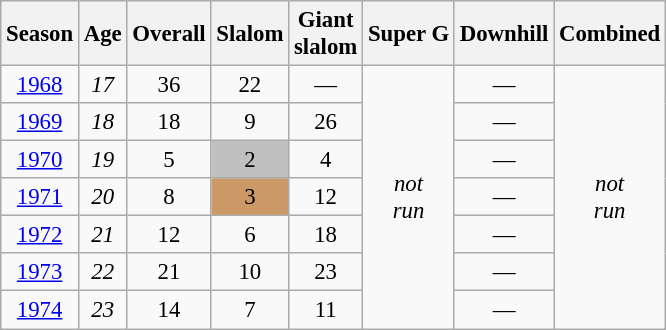<table class="wikitable" style="text-align:center; font-size:95%;">
<tr>
<th>Season</th>
<th>Age</th>
<th>Overall</th>
<th>Slalom</th>
<th>Giant<br>slalom</th>
<th>Super G</th>
<th>Downhill</th>
<th>Combined</th>
</tr>
<tr>
<td><a href='#'>1968</a></td>
<td><em>17</em></td>
<td>36</td>
<td>22</td>
<td>—</td>
<td rowspan=7><em>not<br>run</em></td>
<td>—</td>
<td rowspan=7><em>not<br>run</em></td>
</tr>
<tr>
<td><a href='#'>1969</a></td>
<td><em>18</em></td>
<td>18</td>
<td>9</td>
<td>26</td>
<td>—</td>
</tr>
<tr>
<td><a href='#'>1970</a></td>
<td><em>19</em></td>
<td>5</td>
<td bgcolor="silver">2</td>
<td>4</td>
<td>—</td>
</tr>
<tr>
<td><a href='#'>1971</a></td>
<td><em>20</em></td>
<td>8</td>
<td bgcolor="cc9966">3</td>
<td>12</td>
<td>—</td>
</tr>
<tr>
<td><a href='#'>1972</a></td>
<td><em>21</em></td>
<td>12</td>
<td>6</td>
<td>18</td>
<td>—</td>
</tr>
<tr>
<td><a href='#'>1973</a></td>
<td><em>22</em></td>
<td>21</td>
<td>10</td>
<td>23</td>
<td>—</td>
</tr>
<tr>
<td><a href='#'>1974</a></td>
<td><em>23</em></td>
<td>14</td>
<td>7</td>
<td>11</td>
<td>—</td>
</tr>
</table>
